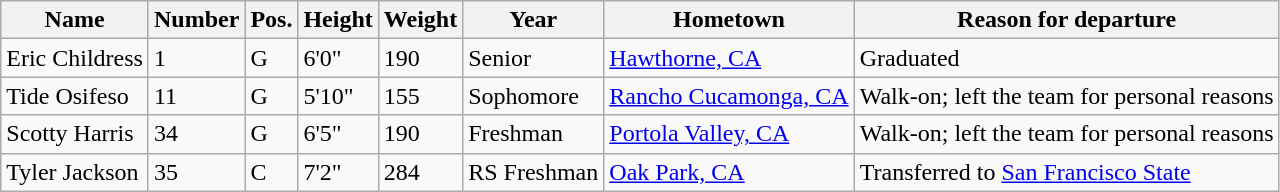<table class="wikitable sortable" border="1">
<tr>
<th>Name</th>
<th>Number</th>
<th>Pos.</th>
<th>Height</th>
<th>Weight</th>
<th>Year</th>
<th>Hometown</th>
<th class="unsortable">Reason for departure</th>
</tr>
<tr>
<td>Eric Childress</td>
<td>1</td>
<td>G</td>
<td>6'0"</td>
<td>190</td>
<td>Senior</td>
<td><a href='#'>Hawthorne, CA</a></td>
<td>Graduated</td>
</tr>
<tr>
<td>Tide Osifeso</td>
<td>11</td>
<td>G</td>
<td>5'10"</td>
<td>155</td>
<td>Sophomore</td>
<td><a href='#'>Rancho Cucamonga, CA</a></td>
<td>Walk-on; left the team for personal reasons</td>
</tr>
<tr>
<td>Scotty Harris</td>
<td>34</td>
<td>G</td>
<td>6'5"</td>
<td>190</td>
<td>Freshman</td>
<td><a href='#'>Portola Valley, CA</a></td>
<td>Walk-on; left the team for personal reasons</td>
</tr>
<tr>
<td>Tyler Jackson</td>
<td>35</td>
<td>C</td>
<td>7'2"</td>
<td>284</td>
<td>RS Freshman</td>
<td><a href='#'>Oak Park, CA</a></td>
<td>Transferred to <a href='#'>San Francisco State</a></td>
</tr>
</table>
